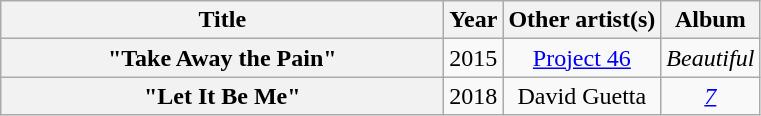<table class="wikitable plainrowheaders" style="text-align:center;">
<tr>
<th style="width:18em;">Title</th>
<th style="width:1em;">Year</th>
<th>Other artist(s)</th>
<th>Album</th>
</tr>
<tr>
<th scope="row">"Take Away the Pain"<br></th>
<td>2015</td>
<td><a href='#'>Project 46</a></td>
<td><em>Beautiful</em></td>
</tr>
<tr>
<th scope="row">"Let It Be Me"</th>
<td>2018</td>
<td>David Guetta</td>
<td><em><a href='#'>7</a></em></td>
</tr>
</table>
